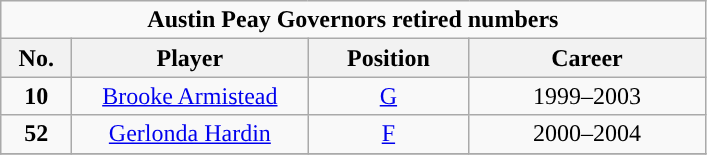<table class="wikitable sortable" style="text-align:center">
<tr>
<td colspan="5"><strong>Austin Peay Governors retired numbers</strong></td>
</tr>
<tr>
<th width=40px>No.</th>
<th width=150px>Player</th>
<th width=100px>Position</th>
<th width=150px>Career</th>
</tr>
<tr>
<td><strong>10</strong></td>
<td><a href='#'>Brooke Armistead</a></td>
<td><a href='#'>G</a></td>
<td>1999–2003</td>
</tr>
<tr>
<td><strong>52</strong></td>
<td><a href='#'>Gerlonda Hardin</a></td>
<td><a href='#'>F</a></td>
<td>2000–2004</td>
</tr>
<tr>
</tr>
</table>
